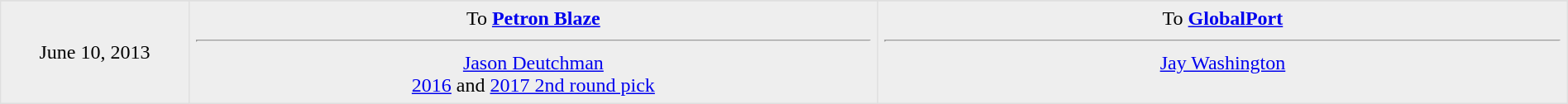<table border=1 style="border-collapse:collapse; text-align: center; width: 100%" bordercolor="#DFDFDF"  cellpadding="5">
<tr>
</tr>
<tr bgcolor="eeeeee">
<td style="width:12%">June 10, 2013</td>
<td style="width:44%" valign="top">To <strong><a href='#'>Petron Blaze</a></strong><hr><a href='#'>Jason Deutchman</a><br><a href='#'>2016</a> and <a href='#'>2017 2nd round pick</a></td>
<td style="width:44%" valign="top">To <strong><a href='#'>GlobalPort</a></strong><hr><a href='#'>Jay Washington</a></td>
</tr>
</table>
